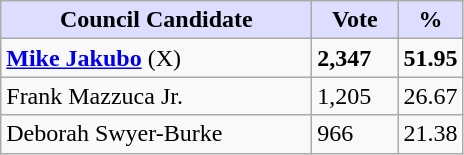<table class="wikitable">
<tr>
<th style="background:#ddf; width:200px;">Council Candidate</th>
<th style="background:#ddf; width:50px;">Vote</th>
<th style="background:#ddf; width:30px;">%</th>
</tr>
<tr>
<td><strong><a href='#'>Mike Jakubo</a></strong> (X)</td>
<td><strong>2,347</strong></td>
<td><strong>51.95</strong></td>
</tr>
<tr>
<td>Frank Mazzuca Jr.</td>
<td>1,205</td>
<td>26.67</td>
</tr>
<tr>
<td>Deborah Swyer-Burke</td>
<td>966</td>
<td>21.38</td>
</tr>
</table>
